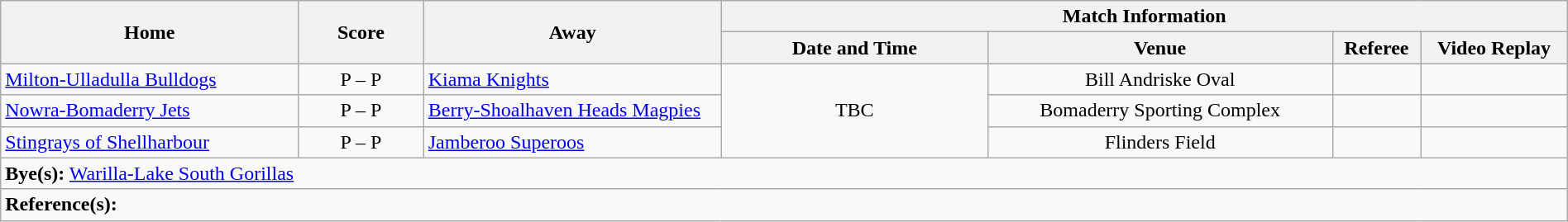<table class="wikitable" width="100% text-align:center;">
<tr>
<th rowspan="2" width="19%">Home</th>
<th rowspan="2" width="8%">Score</th>
<th rowspan="2" width="19%">Away</th>
<th colspan="4">Match Information</th>
</tr>
<tr bgcolor="#CCCCCC">
<th width="17%">Date and Time</th>
<th width="22%">Venue</th>
<th>Referee</th>
<th>Video Replay</th>
</tr>
<tr>
<td> <a href='#'>Milton-Ulladulla Bulldogs</a></td>
<td style="text-align:center;">P – P</td>
<td> <a href='#'>Kiama Knights</a></td>
<td rowspan="3" style="text-align:center;">TBC</td>
<td style="text-align:center;">Bill Andriske Oval</td>
<td style="text-align:center;"></td>
<td style="text-align:center;"></td>
</tr>
<tr>
<td> <a href='#'>Nowra-Bomaderry Jets</a></td>
<td style="text-align:center;">P – P</td>
<td> <a href='#'>Berry-Shoalhaven Heads Magpies</a></td>
<td style="text-align:center;">Bomaderry Sporting Complex</td>
<td style="text-align:center;"></td>
<td style="text-align:center;"></td>
</tr>
<tr>
<td> <a href='#'>Stingrays of Shellharbour</a></td>
<td style="text-align:center;">P – P</td>
<td> <a href='#'>Jamberoo Superoos</a></td>
<td style="text-align:center;">Flinders Field</td>
<td style="text-align:center;"></td>
<td style="text-align:center;"></td>
</tr>
<tr>
<td colspan="7"><strong>Bye(s):</strong>  <a href='#'>Warilla-Lake South Gorillas</a></td>
</tr>
<tr>
<td colspan="7"><strong>Reference(s):</strong></td>
</tr>
</table>
